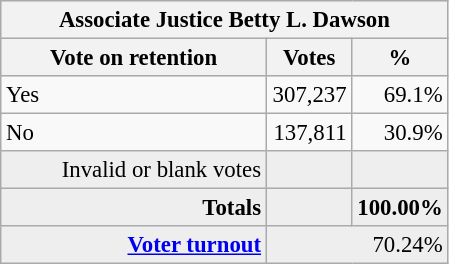<table class="wikitable" style="font-size: 95%;">
<tr style="background-color:#E9E9E9">
<th colspan=7>Associate Justice Betty L. Dawson</th>
</tr>
<tr style="background-color:#E9E9E9">
<th style="width: 170px">Vote on retention</th>
<th style="width: 50px">Votes</th>
<th style="width: 40px">%</th>
</tr>
<tr>
<td>Yes</td>
<td align="right">307,237</td>
<td align="right">69.1%</td>
</tr>
<tr>
<td>No</td>
<td align="right">137,811</td>
<td align="right">30.9%</td>
</tr>
<tr bgcolor="#EEEEEE">
<td align="right">Invalid or blank votes</td>
<td align="right"></td>
<td align="right"></td>
</tr>
<tr bgcolor="#EEEEEE">
<td align="right"><strong>Totals</strong></td>
<td align="right"><strong></strong></td>
<td align="right"><strong>100.00%</strong></td>
</tr>
<tr bgcolor="#EEEEEE">
<td align="right"><strong><a href='#'>Voter turnout</a></strong></td>
<td colspan="2" align="right">70.24%</td>
</tr>
</table>
